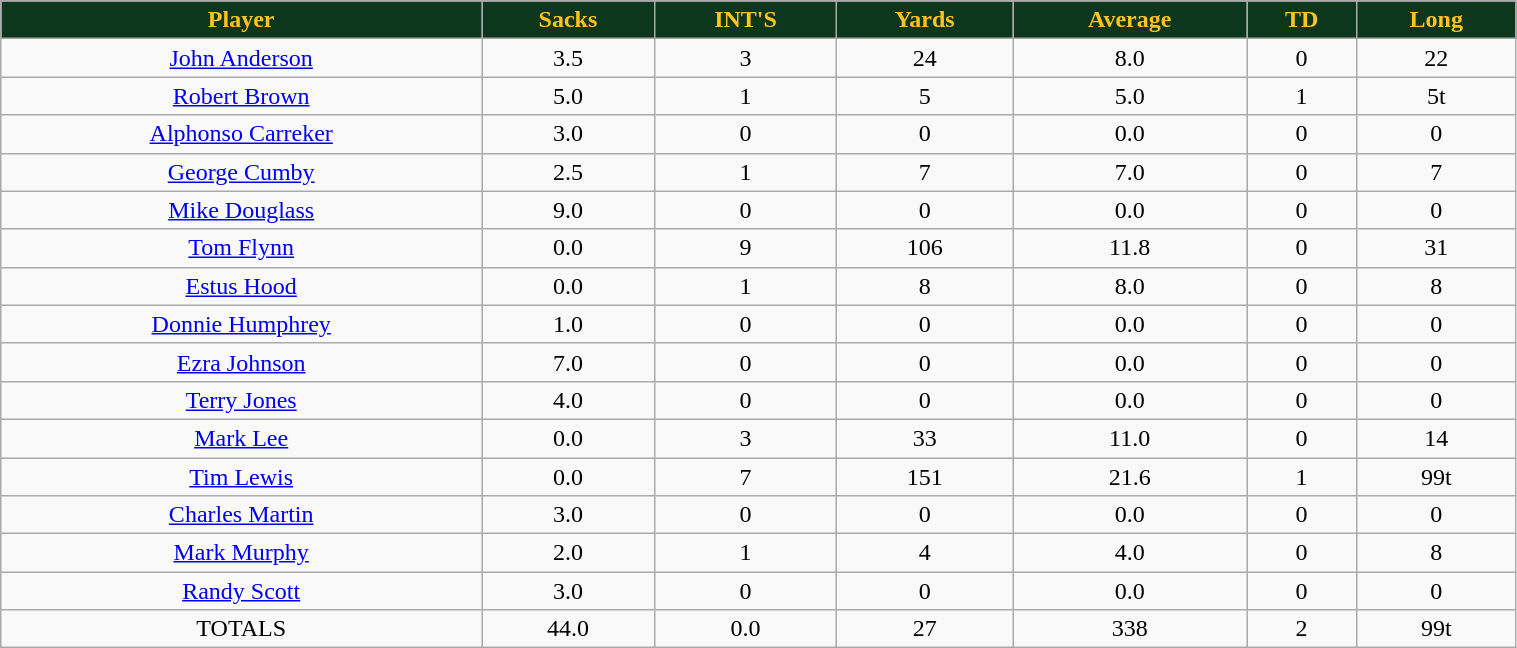<table class="wikitable" width="80%">
<tr align="center"  style="background:#0C371D;color:#ffc322;">
<td><strong>Player</strong></td>
<td><strong>Sacks</strong></td>
<td><strong>INT'S</strong></td>
<td><strong>Yards</strong></td>
<td><strong>Average</strong></td>
<td><strong>TD</strong></td>
<td><strong>Long</strong></td>
</tr>
<tr align="center" bgcolor="">
<td><a href='#'>John Anderson</a></td>
<td>3.5</td>
<td>3</td>
<td>24</td>
<td>8.0</td>
<td>0</td>
<td>22</td>
</tr>
<tr align="center" bgcolor="">
<td><a href='#'>Robert Brown</a></td>
<td>5.0</td>
<td>1</td>
<td>5</td>
<td>5.0</td>
<td>1</td>
<td>5t</td>
</tr>
<tr align="center" bgcolor="">
<td><a href='#'>Alphonso Carreker</a></td>
<td>3.0</td>
<td>0</td>
<td>0</td>
<td>0.0</td>
<td>0</td>
<td>0</td>
</tr>
<tr align="center" bgcolor="">
<td><a href='#'>George Cumby</a></td>
<td>2.5</td>
<td>1</td>
<td>7</td>
<td>7.0</td>
<td>0</td>
<td>7</td>
</tr>
<tr align="center" bgcolor="">
<td><a href='#'>Mike Douglass</a></td>
<td>9.0</td>
<td>0</td>
<td>0</td>
<td>0.0</td>
<td>0</td>
<td>0</td>
</tr>
<tr align="center" bgcolor="">
<td><a href='#'>Tom Flynn</a></td>
<td>0.0</td>
<td>9</td>
<td>106</td>
<td>11.8</td>
<td>0</td>
<td>31</td>
</tr>
<tr align="center" bgcolor="">
<td><a href='#'>Estus Hood</a></td>
<td>0.0</td>
<td>1</td>
<td>8</td>
<td>8.0</td>
<td>0</td>
<td>8</td>
</tr>
<tr align="center" bgcolor="">
<td><a href='#'>Donnie Humphrey</a></td>
<td>1.0</td>
<td>0</td>
<td>0</td>
<td>0.0</td>
<td>0</td>
<td>0</td>
</tr>
<tr align="center" bgcolor="">
<td><a href='#'>Ezra Johnson</a></td>
<td>7.0</td>
<td>0</td>
<td>0</td>
<td>0.0</td>
<td>0</td>
<td>0</td>
</tr>
<tr align="center" bgcolor="">
<td><a href='#'>Terry Jones</a></td>
<td>4.0</td>
<td>0</td>
<td>0</td>
<td>0.0</td>
<td>0</td>
<td>0</td>
</tr>
<tr align="center" bgcolor="">
<td><a href='#'>Mark Lee</a></td>
<td>0.0</td>
<td>3</td>
<td>33</td>
<td>11.0</td>
<td>0</td>
<td>14</td>
</tr>
<tr align="center" bgcolor="">
<td><a href='#'>Tim Lewis</a></td>
<td>0.0</td>
<td>7</td>
<td>151</td>
<td>21.6</td>
<td>1</td>
<td>99t</td>
</tr>
<tr align="center" bgcolor="">
<td><a href='#'>Charles Martin</a></td>
<td>3.0</td>
<td>0</td>
<td>0</td>
<td>0.0</td>
<td>0</td>
<td>0</td>
</tr>
<tr align="center" bgcolor="">
<td><a href='#'>Mark Murphy</a></td>
<td>2.0</td>
<td>1</td>
<td>4</td>
<td>4.0</td>
<td>0</td>
<td>8</td>
</tr>
<tr align="center" bgcolor="">
<td><a href='#'>Randy Scott</a></td>
<td>3.0</td>
<td>0</td>
<td>0</td>
<td>0.0</td>
<td>0</td>
<td>0</td>
</tr>
<tr align="center" bgcolor="">
<td>TOTALS</td>
<td>44.0</td>
<td>0.0</td>
<td>27</td>
<td>338</td>
<td>2</td>
<td>99t</td>
</tr>
</table>
